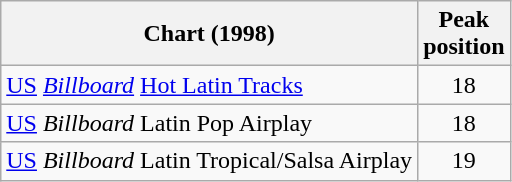<table class="wikitable">
<tr>
<th align="left">Chart (1998)</th>
<th align="left">Peak<br>position</th>
</tr>
<tr>
<td align="left"><a href='#'>US</a> <a href='#'><em>Billboard</em></a> <a href='#'>Hot Latin Tracks</a></td>
<td align="center">18</td>
</tr>
<tr>
<td align="left"><a href='#'>US</a> <em>Billboard</em> Latin Pop Airplay </td>
<td align="center">18</td>
</tr>
<tr>
<td align="left"><a href='#'>US</a> <em>Billboard</em> Latin Tropical/Salsa Airplay </td>
<td align="center">19</td>
</tr>
</table>
